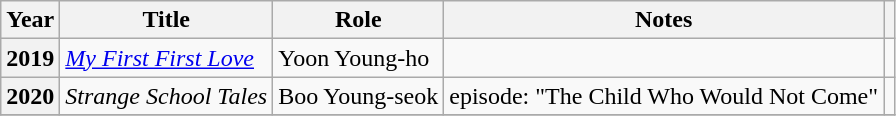<table class="wikitable plainrowheaders sortable">
<tr>
<th scope="col">Year</th>
<th scope="col">Title</th>
<th scope="col">Role</th>
<th scope="col">Notes</th>
<th scope="col" class="unsortable"></th>
</tr>
<tr>
<th scope="row">2019</th>
<td><em><a href='#'>My First First Love</a></em></td>
<td>Yoon Young-ho</td>
<td></td>
<td style="text-align:center"></td>
</tr>
<tr>
<th scope="row">2020</th>
<td><em>Strange School Tales</em><br></td>
<td>Boo Young-seok</td>
<td>episode: "The Child Who Would Not Come"<br></td>
<td style="text-align:center"></td>
</tr>
<tr>
</tr>
</table>
